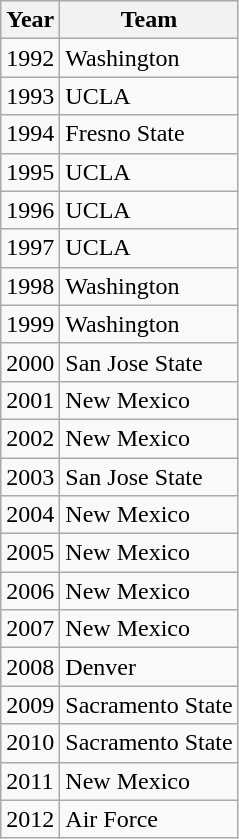<table class="wikitable">
<tr>
<th>Year</th>
<th>Team</th>
</tr>
<tr>
<td>1992</td>
<td>Washington</td>
</tr>
<tr>
<td>1993</td>
<td>UCLA</td>
</tr>
<tr>
<td>1994</td>
<td>Fresno State</td>
</tr>
<tr>
<td>1995</td>
<td>UCLA</td>
</tr>
<tr>
<td>1996</td>
<td>UCLA</td>
</tr>
<tr>
<td>1997</td>
<td>UCLA</td>
</tr>
<tr>
<td>1998</td>
<td>Washington</td>
</tr>
<tr>
<td>1999</td>
<td>Washington</td>
</tr>
<tr>
<td>2000</td>
<td>San Jose State</td>
</tr>
<tr>
<td>2001</td>
<td>New Mexico</td>
</tr>
<tr>
<td>2002</td>
<td>New Mexico</td>
</tr>
<tr>
<td>2003</td>
<td>San Jose State</td>
</tr>
<tr>
<td>2004</td>
<td>New Mexico</td>
</tr>
<tr>
<td>2005</td>
<td>New Mexico</td>
</tr>
<tr>
<td>2006</td>
<td>New Mexico</td>
</tr>
<tr>
<td>2007</td>
<td>New Mexico</td>
</tr>
<tr>
<td>2008</td>
<td>Denver</td>
</tr>
<tr>
<td>2009</td>
<td>Sacramento State</td>
</tr>
<tr>
<td>2010</td>
<td>Sacramento State</td>
</tr>
<tr>
<td>2011</td>
<td>New Mexico</td>
</tr>
<tr>
<td>2012</td>
<td>Air Force</td>
</tr>
</table>
